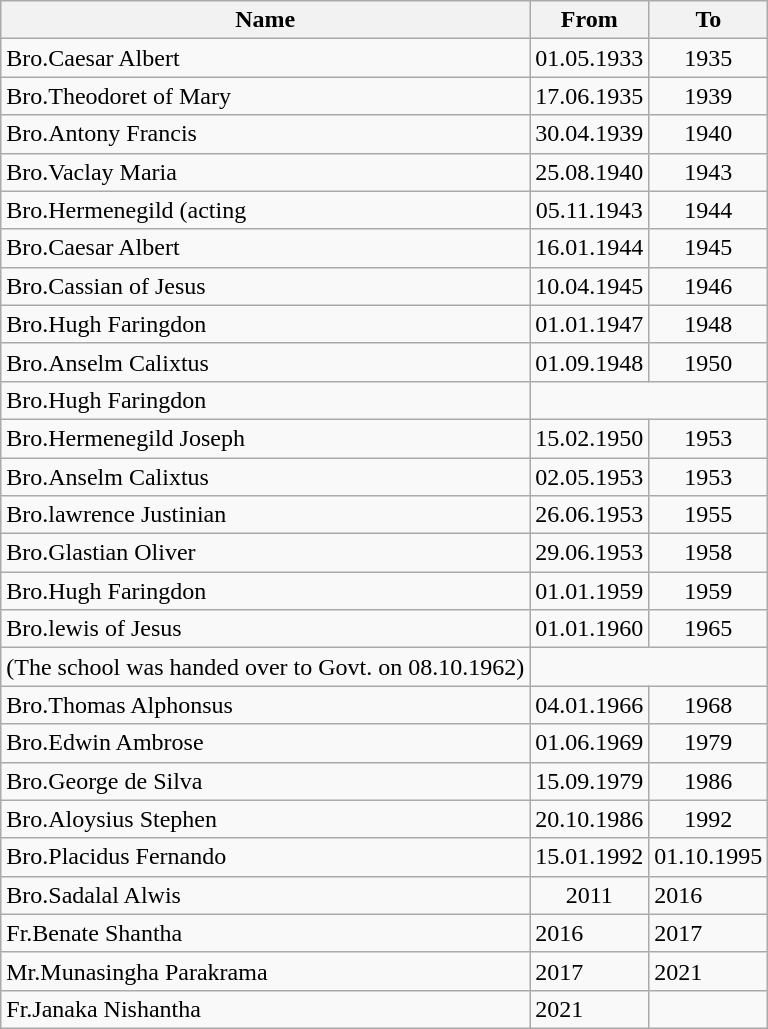<table class="wikitable">
<tr>
<th>Name</th>
<th>From</th>
<th>To</th>
</tr>
<tr>
<td>Bro.Caesar Albert</td>
<td align="center">01.05.1933</td>
<td align="center">1935</td>
</tr>
<tr>
<td>Bro.Theodoret of Mary</td>
<td align="center">17.06.1935</td>
<td align="center">1939</td>
</tr>
<tr>
<td>Bro.Antony Francis</td>
<td align="center">30.04.1939</td>
<td align="center">1940</td>
</tr>
<tr>
<td>Bro.Vaclay Maria</td>
<td align="center">25.08.1940</td>
<td align="center">1943</td>
</tr>
<tr>
<td>Bro.Hermenegild (acting</td>
<td align="center">05.11.1943</td>
<td align="center">1944</td>
</tr>
<tr>
<td>Bro.Caesar Albert</td>
<td align="center">16.01.1944</td>
<td align="center">1945</td>
</tr>
<tr>
<td>Bro.Cassian of Jesus</td>
<td align="center">10.04.1945</td>
<td align="center">1946</td>
</tr>
<tr>
<td>Bro.Hugh Faringdon</td>
<td align="center">01.01.1947</td>
<td align="center">1948</td>
</tr>
<tr>
<td>Bro.Anselm Calixtus</td>
<td align="center">01.09.1948</td>
<td align="center">1950</td>
</tr>
<tr>
<td>Bro.Hugh Faringdon</td>
</tr>
<tr>
<td>Bro.Hermenegild Joseph</td>
<td align="center">15.02.1950</td>
<td align="center">1953</td>
</tr>
<tr>
<td>Bro.Anselm Calixtus</td>
<td align="center">02.05.1953</td>
<td align="center">1953</td>
</tr>
<tr>
<td>Bro.lawrence Justinian</td>
<td align="center">26.06.1953</td>
<td align="center">1955</td>
</tr>
<tr>
<td>Bro.Glastian Oliver</td>
<td align="center">29.06.1953</td>
<td align="center">1958</td>
</tr>
<tr>
<td>Bro.Hugh Faringdon</td>
<td align="center">01.01.1959</td>
<td align="center">1959</td>
</tr>
<tr>
<td>Bro.lewis of Jesus</td>
<td align="center">01.01.1960</td>
<td align="center">1965</td>
</tr>
<tr>
<td>(The school was handed over to Govt. on 08.10.1962)</td>
</tr>
<tr>
<td>Bro.Thomas Alphonsus</td>
<td align="center">04.01.1966</td>
<td align="center">1968</td>
</tr>
<tr>
<td>Bro.Edwin Ambrose</td>
<td align="center">01.06.1969</td>
<td align="center">1979</td>
</tr>
<tr>
<td>Bro.George de Silva</td>
<td align="center">15.09.1979</td>
<td align="center">1986</td>
</tr>
<tr>
<td>Bro.Aloysius Stephen</td>
<td align="center">20.10.1986</td>
<td align="center">1992</td>
</tr>
<tr>
<td>Bro.Placidus Fernando</td>
<td align="center">15.01.1992</td>
<td align="center">01.10.1995</td>
</tr>
<tr>
<td>Bro.Sadalal Alwis</td>
<td align="center">2011</td>
<td align="centre">2016</td>
</tr>
<tr>
<td>Fr.Benate Shantha</td>
<td align="centre">2016</td>
<td align="centre">2017</td>
</tr>
<tr>
<td>Mr.Munasingha Parakrama</td>
<td align="centre">2017</td>
<td align="centre">2021</td>
</tr>
<tr>
<td>Fr.Janaka Nishantha</td>
<td align="centre">2021</td>
</tr>
</table>
